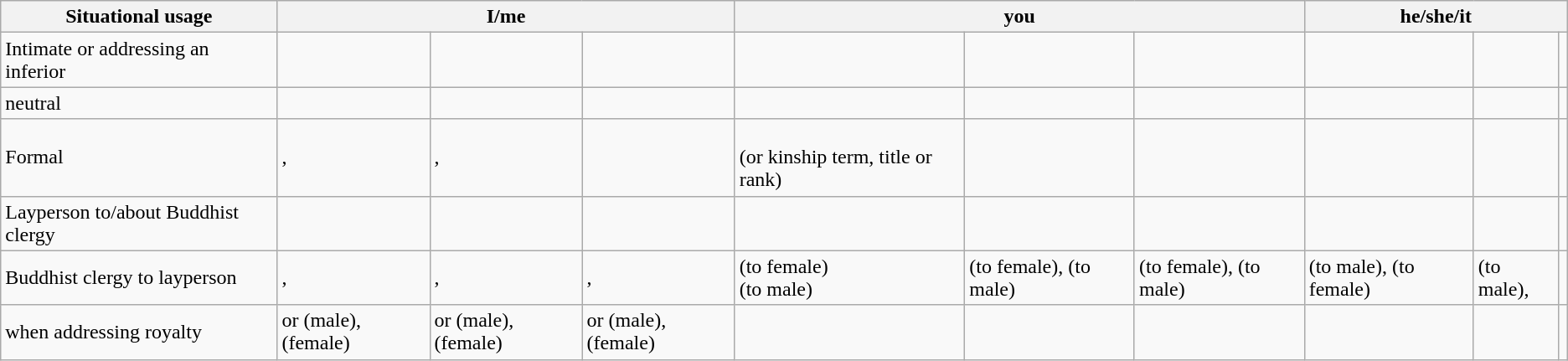<table class="wikitable">
<tr>
<th>Situational usage</th>
<th colspan=3>I/me</th>
<th colspan=3>you</th>
<th colspan=3>he/she/it</th>
</tr>
<tr>
<td>Intimate or addressing an inferior</td>
<td></td>
<td></td>
<td></td>
<td></td>
<td></td>
<td></td>
<td></td>
<td></td>
<td></td>
</tr>
<tr>
<td>neutral</td>
<td></td>
<td></td>
<td></td>
<td></td>
<td></td>
<td></td>
<td></td>
<td></td>
<td></td>
</tr>
<tr>
<td>Formal</td>
<td>, </td>
<td>, </td>
<td><br></td>
<td><br>(or kinship term, title or rank)</td>
<td></td>
<td></td>
<td></td>
<td></td>
<td></td>
</tr>
<tr>
<td>Layperson to/about Buddhist clergy</td>
<td></td>
<td></td>
<td></td>
<td></td>
<td></td>
<td></td>
<td></td>
<td></td>
<td></td>
</tr>
<tr>
<td>Buddhist clergy to layperson</td>
<td>, </td>
<td>, </td>
<td>, </td>
<td> (to female) <br>  (to male)</td>
<td> (to female),  (to male)</td>
<td> (to female),  (to male)</td>
<td> (to male),  (to female)</td>
<td> (to male), </td>
<td> <br> </td>
</tr>
<tr>
<td>when addressing royalty</td>
<td> or  (male),  (female)</td>
<td> or  (male),  (female)</td>
<td> or  (male),  (female)</td>
<td></td>
<td></td>
<td></td>
<td></td>
<td></td>
<td></td>
</tr>
</table>
